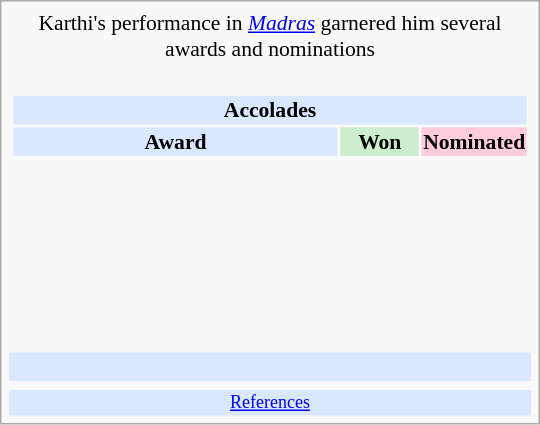<table class="infobox" style="width: 25em; text-align: left; font-size: 90%; vertical-align: middle;">
<tr>
<td colspan="3" style="text-align:center;"> Karthi's performance in <em><a href='#'>Madras</a></em> garnered him several awards and nominations</td>
</tr>
<tr>
<td colspan=3><br><table class="collapsible collapsed" style="width:100%;">
<tr>
<th colspan="3" style="background:#d9e8ff; text-align:center;">Accolades</th>
</tr>
<tr style="background:#d9e8ff; text-align:center; text-align:center;">
<td><strong>Award</strong></td>
<td style="background:#cec; text-size:0.9em; width:50px;"><strong>Won</strong></td>
<td style="background:#fcd; text-size:0.9em; width:50px;"><strong>Nominated</strong></td>
</tr>
<tr>
<td style="text-align:center;"><br></td>
<td></td>
<td></td>
</tr>
<tr>
<td style="text-align:center;"><br></td>
<td></td>
<td></td>
</tr>
<tr>
<td style="text-align:center;"><br></td>
<td></td>
<td></td>
</tr>
<tr>
<td style="text-align:center;"><br></td>
<td></td>
<td></td>
</tr>
<tr>
<td style="text-align:center;"><br></td>
<td></td>
<td></td>
</tr>
<tr>
<td style="text-align:center;"><br></td>
<td></td>
<td></td>
</tr>
</table>
</td>
</tr>
<tr style="background:#d9e8ff;">
<td style="text-align:center;" colspan="3"><br></td>
</tr>
<tr>
<td></td>
<td></td>
<td></td>
</tr>
<tr style="background:#d9e8ff;">
<td colspan="3" style="font-size: smaller; text-align:center;"><a href='#'>References</a></td>
</tr>
</table>
